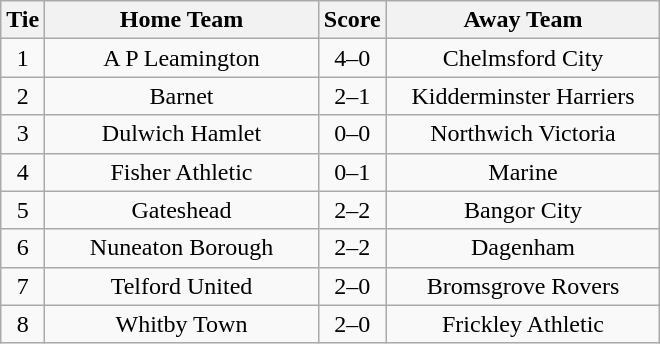<table class="wikitable" style="text-align:center;">
<tr>
<th width=20>Tie</th>
<th width=175>Home Team</th>
<th width=20>Score</th>
<th width=175>Away Team</th>
</tr>
<tr>
<td>1</td>
<td>A P Leamington</td>
<td>4–0</td>
<td>Chelmsford City</td>
</tr>
<tr>
<td>2</td>
<td>Barnet</td>
<td>2–1</td>
<td>Kidderminster Harriers</td>
</tr>
<tr>
<td>3</td>
<td>Dulwich Hamlet</td>
<td>0–0</td>
<td>Northwich Victoria</td>
</tr>
<tr>
<td>4</td>
<td>Fisher Athletic</td>
<td>0–1</td>
<td>Marine</td>
</tr>
<tr>
<td>5</td>
<td>Gateshead</td>
<td>2–2</td>
<td>Bangor City</td>
</tr>
<tr>
<td>6</td>
<td>Nuneaton Borough</td>
<td>2–2</td>
<td>Dagenham</td>
</tr>
<tr>
<td>7</td>
<td>Telford United</td>
<td>2–0</td>
<td>Bromsgrove Rovers</td>
</tr>
<tr>
<td>8</td>
<td>Whitby Town</td>
<td>2–0</td>
<td>Frickley Athletic</td>
</tr>
</table>
